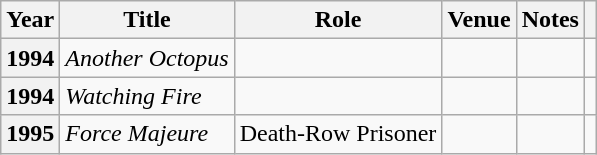<table class="wikitable plainrowheaders sortable" style="margin-right: 0;">
<tr>
<th scope="col">Year</th>
<th scope="col">Title</th>
<th scope="col">Role</th>
<th scope="col">Venue</th>
<th scope="col" class="unsortable">Notes</th>
<th scope="col" class="unsortable"></th>
</tr>
<tr>
<th scope=row>1994</th>
<td><em>Another Octopus</em></td>
<td></td>
<td></td>
<td></td>
<td style="text-align:center;"></td>
</tr>
<tr>
<th scope=row>1994</th>
<td><em>Watching Fire</em></td>
<td></td>
<td></td>
<td></td>
<td style="text-align:center;"></td>
</tr>
<tr>
<th scope=row>1995</th>
<td><em>Force Majeure</em></td>
<td>Death-Row Prisoner</td>
<td></td>
<td></td>
<td style="text-align:center;"></td>
</tr>
</table>
